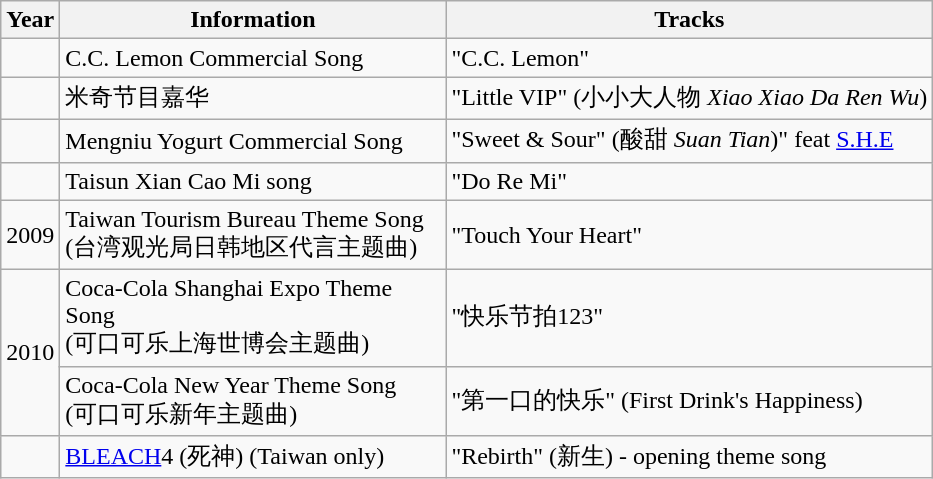<table class="wikitable">
<tr>
<th>Year</th>
<th width="250px">Information</th>
<th>Tracks</th>
</tr>
<tr>
<td></td>
<td>C.C. Lemon Commercial Song</td>
<td>"C.C. Lemon"</td>
</tr>
<tr>
<td></td>
<td>米奇节目嘉华</td>
<td>"Little VIP" (小小大人物 <em>Xiao Xiao Da Ren Wu</em>)</td>
</tr>
<tr>
<td></td>
<td>Mengniu Yogurt Commercial Song</td>
<td>"Sweet & Sour" (酸甜 <em>Suan Tian</em>)" feat <a href='#'>S.H.E</a></td>
</tr>
<tr>
<td></td>
<td>Taisun Xian Cao Mi song</td>
<td>"Do Re Mi"</td>
</tr>
<tr>
<td>2009</td>
<td>Taiwan Tourism Bureau Theme Song<br>(台湾观光局日韩地区代言主题曲)</td>
<td>"Touch Your Heart"</td>
</tr>
<tr>
<td rowspan=2>2010</td>
<td>Coca-Cola Shanghai Expo Theme Song<br>(可口可乐上海世博会主题曲)</td>
<td>"快乐节拍123"</td>
</tr>
<tr>
<td>Coca-Cola New Year Theme Song<br>(可口可乐新年主题曲)</td>
<td>"第一口的快乐" (First Drink's Happiness)</td>
</tr>
<tr>
<td></td>
<td><a href='#'>BLEACH</a>4 (死神) (Taiwan only)</td>
<td>"Rebirth" (新生) - opening theme song</td>
</tr>
</table>
